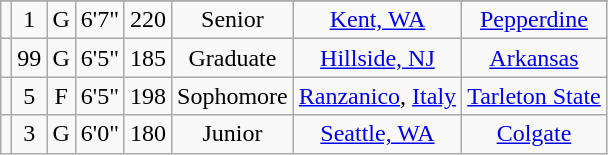<table class="wikitable sortable" style="text-align: center">
<tr align=center>
</tr>
<tr>
<td></td>
<td>1</td>
<td>G</td>
<td>6'7"</td>
<td>220</td>
<td>Senior</td>
<td><a href='#'>Kent, WA</a></td>
<td><a href='#'>Pepperdine</a></td>
</tr>
<tr>
<td></td>
<td>99</td>
<td>G</td>
<td>6'5"</td>
<td>185</td>
<td>Graduate</td>
<td><a href='#'>Hillside, NJ</a></td>
<td><a href='#'>Arkansas</a></td>
</tr>
<tr>
<td></td>
<td>5</td>
<td>F</td>
<td>6'5"</td>
<td>198</td>
<td>Sophomore</td>
<td><a href='#'>Ranzanico</a>, <a href='#'>Italy</a></td>
<td><a href='#'>Tarleton State</a></td>
</tr>
<tr>
<td></td>
<td>3</td>
<td>G</td>
<td>6'0"</td>
<td>180</td>
<td>Junior</td>
<td><a href='#'>Seattle, WA</a></td>
<td><a href='#'>Colgate</a></td>
</tr>
</table>
